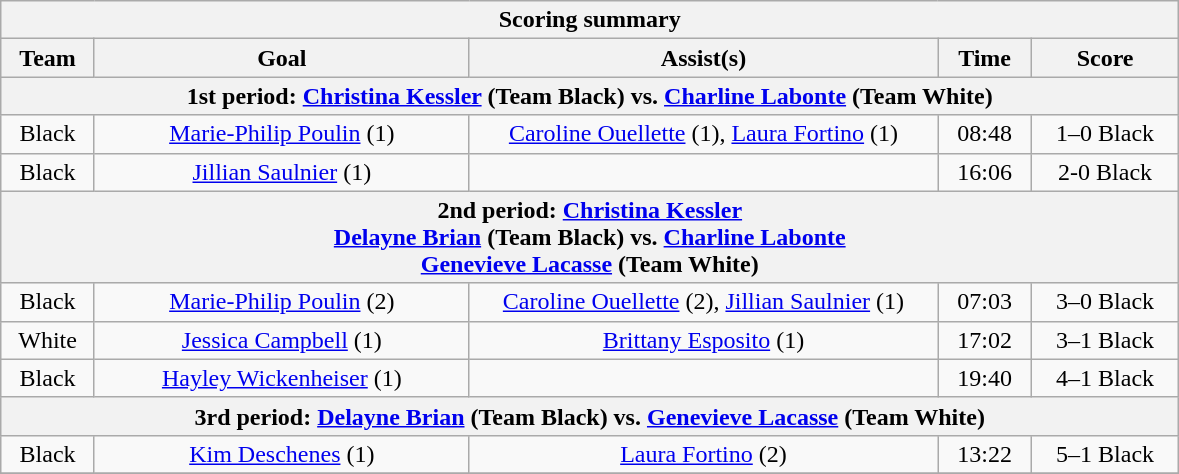<table class="wikitable">
<tr>
<th colspan=5>Scoring summary</th>
</tr>
<tr>
<th style="width:7%;">Team</th>
<th style="width:28%;">Goal</th>
<th style="width:35%;">Assist(s)</th>
<th style="width:7%;">Time</th>
<th style="width:11%;">Score</th>
</tr>
<tr>
<th colspan=5>1st period: <a href='#'>Christina Kessler</a> (Team Black) vs. <a href='#'>Charline Labonte</a> (Team White)</th>
</tr>
<tr>
<td align=center>Black</td>
<td align=center><a href='#'>Marie-Philip Poulin</a> (1)</td>
<td align=center><a href='#'>Caroline Ouellette</a> (1), <a href='#'>Laura Fortino</a> (1)</td>
<td align=center>08:48</td>
<td align=center>1–0 Black</td>
</tr>
<tr>
<td align=center>Black</td>
<td align=center><a href='#'>Jillian Saulnier</a> (1)</td>
<td align=center></td>
<td align=center>16:06</td>
<td align=center>2-0 Black</td>
</tr>
<tr>
<th colspan=5>2nd period: <a href='#'>Christina Kessler</a><br><a href='#'>Delayne Brian</a> (Team Black) vs. <a href='#'>Charline Labonte</a><br><a href='#'>Genevieve Lacasse</a> (Team White)</th>
</tr>
<tr>
<td align=center>Black</td>
<td align=center><a href='#'>Marie-Philip Poulin</a> (2)</td>
<td align=center><a href='#'>Caroline Ouellette</a> (2), <a href='#'>Jillian Saulnier</a> (1)</td>
<td align=center>07:03</td>
<td align=center>3–0 Black</td>
</tr>
<tr>
<td align=center>White</td>
<td align=center><a href='#'>Jessica Campbell</a> (1)</td>
<td align=center><a href='#'>Brittany Esposito</a> (1)</td>
<td align=center>17:02</td>
<td align=center>3–1 Black</td>
</tr>
<tr>
<td align=center>Black</td>
<td align=center><a href='#'>Hayley Wickenheiser</a> (1)</td>
<td align=center></td>
<td align=center>19:40</td>
<td align=center>4–1 Black</td>
</tr>
<tr>
<th colspan=5>3rd period: <a href='#'>Delayne Brian</a> (Team Black) vs. <a href='#'>Genevieve Lacasse</a> (Team White)</th>
</tr>
<tr>
<td align=center>Black</td>
<td align=center><a href='#'>Kim Deschenes</a> (1)</td>
<td align=center><a href='#'>Laura Fortino</a> (2)</td>
<td align=center>13:22</td>
<td align=center>5–1 Black</td>
</tr>
<tr>
</tr>
</table>
